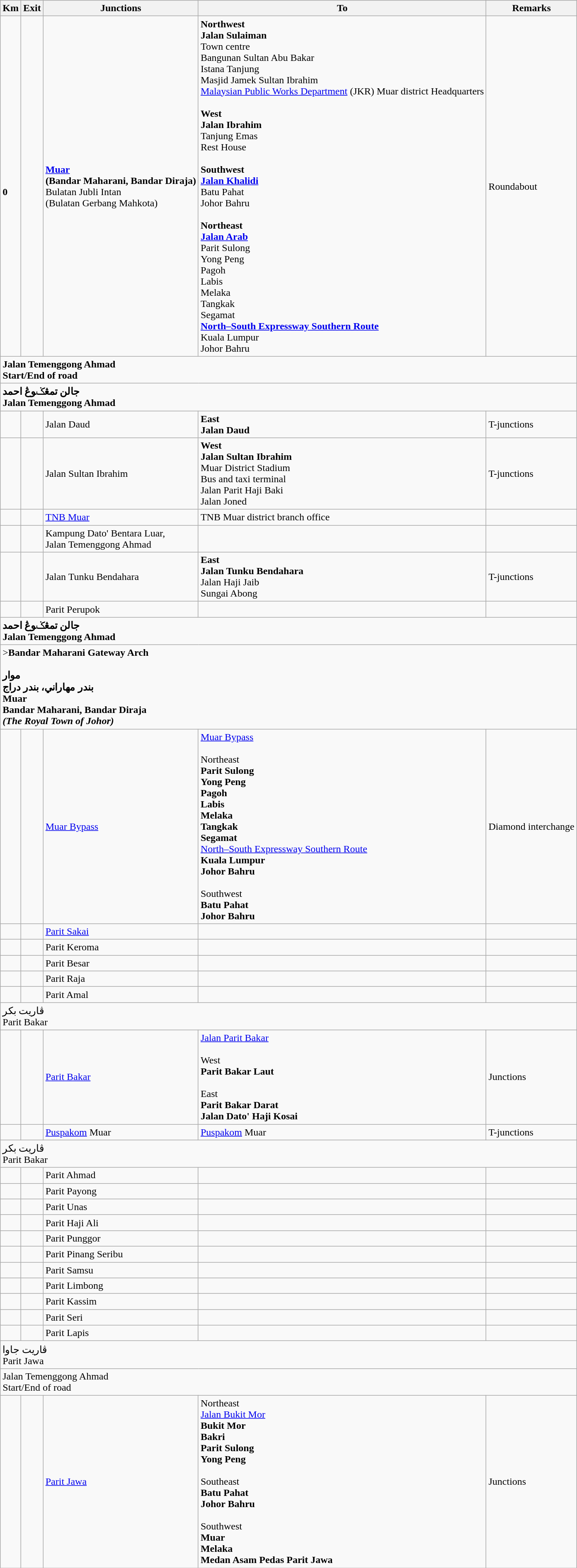<table class="wikitable">
<tr>
<th>Km</th>
<th>Exit</th>
<th>Junctions</th>
<th>To</th>
<th>Remarks</th>
</tr>
<tr>
<td><br><strong>0</strong></td>
<td></td>
<td><strong><a href='#'>Muar</a></strong><br><strong>(Bandar Maharani, Bandar Diraja)</strong><br>Bulatan Jubli Intan<br>(Bulatan Gerbang Mahkota)</td>
<td><strong>Northwest</strong><br><strong>Jalan Sulaiman</strong><br>Town centre<br>Bangunan Sultan Abu Bakar<br>Istana Tanjung<br>Masjid Jamek Sultan Ibrahim<br><a href='#'>Malaysian Public Works Department</a> (JKR) Muar district Headquarters<br><br><strong>West</strong><br><strong>Jalan Ibrahim</strong><br>Tanjung Emas<br>Rest House<br><br><strong>Southwest</strong><br> <strong><a href='#'>Jalan Khalidi</a></strong><br> Batu Pahat<br> Johor Bahru<br><br><strong>Northeast</strong><br> <strong><a href='#'>Jalan Arab</a></strong><br> Parit Sulong<br> Yong Peng<br> Pagoh<br> Labis<br> Melaka<br> Tangkak<br> Segamat<br>  <strong><a href='#'>North–South Expressway Southern Route</a></strong><br>Kuala Lumpur<br>Johor Bahru</td>
<td>Roundabout</td>
</tr>
<tr>
<td style="width:600px" colspan="6" style="text-align:center;background-color:blue;color:white;"> <strong>Jalan Temenggong Ahmad<br>Start/End of road</strong></td>
</tr>
<tr>
<td style="width:600px" colspan="6" style="text-align:center;background-color:blue;color:white;"><strong>جالن تمڠݢوڠ احمد<br>Jalan Temenggong Ahmad</strong></td>
</tr>
<tr>
<td></td>
<td></td>
<td>Jalan Daud</td>
<td><strong>East</strong><br><strong>Jalan Daud</strong></td>
<td>T-junctions</td>
</tr>
<tr>
<td></td>
<td></td>
<td>Jalan Sultan Ibrahim</td>
<td><strong>West</strong><br><strong>Jalan Sultan Ibrahim</strong><br>Muar District Stadium<br>Bus and taxi terminal<br>Jalan Parit Haji Baki<br>Jalan Joned</td>
<td>T-junctions</td>
</tr>
<tr>
<td></td>
<td></td>
<td><a href='#'>TNB Muar</a></td>
<td>TNB Muar district branch office</td>
<td></td>
</tr>
<tr>
<td></td>
<td></td>
<td>Kampung Dato' Bentara Luar,<br>Jalan Temenggong Ahmad</td>
<td></td>
<td></td>
</tr>
<tr>
<td></td>
<td></td>
<td>Jalan Tunku Bendahara</td>
<td><strong>East</strong><br><strong>Jalan Tunku Bendahara</strong><br>Jalan Haji Jaib<br>Sungai Abong</td>
<td>T-junctions</td>
</tr>
<tr>
<td></td>
<td></td>
<td>Parit Perupok</td>
<td></td>
<td></td>
</tr>
<tr>
<td style="width:600px" colspan="6" style="text-align:center;background-color:blue;color:white;"><strong>جالن تمڠݢوڠ احمد<br>Jalan Temenggong Ahmad</strong></td>
</tr>
<tr>
<td style="width:600px" colspan="6" style="text-align:center;background-color:blue;color:yellow;">><strong>Bandar Maharani Gateway Arch<br><br>موار<br> بندر مهاراني، بندر دراج<br>Muar<br>Bandar Maharani, Bandar Diraja<br><em>(The Royal Town of Johor)<strong><em></td>
</tr>
<tr>
<td></td>
<td></td>
<td><a href='#'>Muar Bypass</a></td>
<td> </strong><a href='#'>Muar Bypass</a><strong><br><br></strong>Northeast<strong><br> Parit Sulong<br> Yong Peng<br> Pagoh<br> Labis<br> Melaka<br> Tangkak<br> Segamat<br>  </strong><a href='#'>North–South Expressway Southern Route</a><strong><br>Kuala Lumpur<br>Johor Bahru<br><br></strong>Southwest<strong><br> Batu Pahat<br> Johor Bahru</td>
<td>Diamond interchange</td>
</tr>
<tr>
<td></td>
<td></td>
<td><a href='#'>Parit Sakai</a></td>
<td></td>
<td></td>
</tr>
<tr>
<td></td>
<td></td>
<td>Parit Keroma</td>
<td></td>
<td></td>
</tr>
<tr>
<td></td>
<td></td>
<td>Parit Besar</td>
<td></td>
<td></td>
</tr>
<tr>
<td></td>
<td></td>
<td>Parit Raja</td>
<td></td>
<td></td>
</tr>
<tr>
<td></td>
<td></td>
<td>Parit Amal</td>
<td></td>
<td></td>
</tr>
<tr>
<td style="width:600px" colspan="6" style="text-align:center;background-color:white;color:black;"></strong>ڤاريت بكر<br>Parit Bakar<strong></td>
</tr>
<tr>
<td></td>
<td></td>
<td></strong><a href='#'>Parit Bakar</a><strong></td>
<td> </strong><a href='#'>Jalan Parit Bakar</a><strong><br><br></strong>West<strong><br>Parit Bakar Laut<br><br></strong>East<strong><br>Parit Bakar Darat<br> Jalan Dato' Haji Kosai</td>
<td>Junctions</td>
</tr>
<tr>
<td></td>
<td></td>
<td><a href='#'>Puspakom</a> Muar</td>
<td><a href='#'>Puspakom</a> Muar</td>
<td>T-junctions</td>
</tr>
<tr>
<td style="width:600px" colspan="6" style="text-align:center;background-color:white;color:black;"></strong>ڤاريت بکر<br>Parit Bakar<strong></td>
</tr>
<tr>
<td></td>
<td></td>
<td>Parit Ahmad</td>
<td></td>
<td></td>
</tr>
<tr>
<td></td>
<td></td>
<td>Parit Payong</td>
<td></td>
<td></td>
</tr>
<tr>
<td></td>
<td></td>
<td>Parit Unas</td>
<td></td>
<td></td>
</tr>
<tr>
<td></td>
<td></td>
<td>Parit Haji Ali</td>
<td></td>
<td></td>
</tr>
<tr>
<td></td>
<td></td>
<td>Parit Punggor</td>
<td></td>
<td></td>
</tr>
<tr>
<td></td>
<td></td>
<td>Parit Pinang Seribu</td>
<td></td>
<td></td>
</tr>
<tr>
<td></td>
<td></td>
<td>Parit Samsu</td>
<td></td>
<td></td>
</tr>
<tr>
<td></td>
<td></td>
<td>Parit Limbong</td>
<td></td>
<td></td>
</tr>
<tr>
<td></td>
<td></td>
<td>Parit Kassim</td>
<td></td>
<td></td>
</tr>
<tr>
<td></td>
<td></td>
<td>Parit Seri</td>
<td></td>
<td></td>
</tr>
<tr>
<td></td>
<td></td>
<td>Parit Lapis</td>
<td></td>
<td></td>
</tr>
<tr>
<td style="width:600px" colspan="6" style="text-align:center;background-color:white;color:black;"></strong>ڤاريت جاوا<br>Parit Jawa<strong></td>
</tr>
<tr>
<td style="width:600px" colspan="6" style="text-align:center;background-color:blue;color:white;"> </strong>Jalan Temenggong Ahmad<br>Start/End of road<strong></td>
</tr>
<tr>
<td></td>
<td></td>
<td></strong><a href='#'>Parit Jawa</a><strong></td>
<td></strong>Northeast<strong><br> </strong><a href='#'>Jalan Bukit Mor</a><strong><br> Bukit Mor<br> Bakri<br> Parit Sulong<br> Yong Peng<br><br></strong>Southeast<strong><br> Batu Pahat<br> Johor Bahru<br><br></strong>Southwest<strong><br> Muar<br> Melaka<br>Medan Asam Pedas Parit Jawa </td>
<td>Junctions</td>
</tr>
</table>
